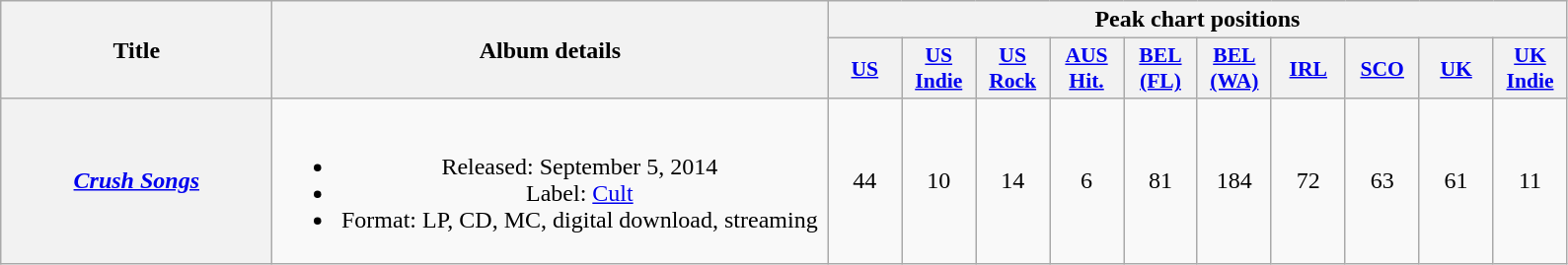<table class="wikitable plainrowheaders" style="text-align:center;">
<tr>
<th scope="col" rowspan="2" style="width:11em;">Title</th>
<th scope="col" rowspan="2" style="width:23em;">Album details</th>
<th scope="col" colspan="10">Peak chart positions</th>
</tr>
<tr>
<th scope="col" style="width:3em;font-size:90%;"><a href='#'>US</a><br></th>
<th scope="col" style="width:3em;font-size:90%;"><a href='#'>US<br>Indie</a><br></th>
<th scope="col" style="width:3em;font-size:90%;"><a href='#'>US<br>Rock</a><br></th>
<th scope="col" style="width:3em;font-size:90%;"><a href='#'>AUS<br>Hit.</a><br></th>
<th scope="col" style="width:3em;font-size:90%;"><a href='#'>BEL<br>(FL)</a><br></th>
<th scope="col" style="width:3em;font-size:90%;"><a href='#'>BEL<br>(WA)</a><br></th>
<th scope="col" style="width:3em;font-size:90%;"><a href='#'>IRL</a><br></th>
<th scope="col" style="width:3em;font-size:90%;"><a href='#'>SCO</a><br></th>
<th scope="col" style="width:3em;font-size:90%;"><a href='#'>UK</a><br></th>
<th scope="col" style="width:3em;font-size:90%;"><a href='#'>UK<br>Indie</a><br></th>
</tr>
<tr>
<th scope="row"><em><a href='#'>Crush Songs</a></em></th>
<td><br><ul><li>Released: September 5, 2014</li><li>Label: <a href='#'>Cult</a></li><li>Format: LP, CD, MC, digital download, streaming</li></ul></td>
<td>44</td>
<td>10</td>
<td>14</td>
<td>6</td>
<td>81</td>
<td>184</td>
<td>72</td>
<td>63</td>
<td>61</td>
<td>11</td>
</tr>
</table>
